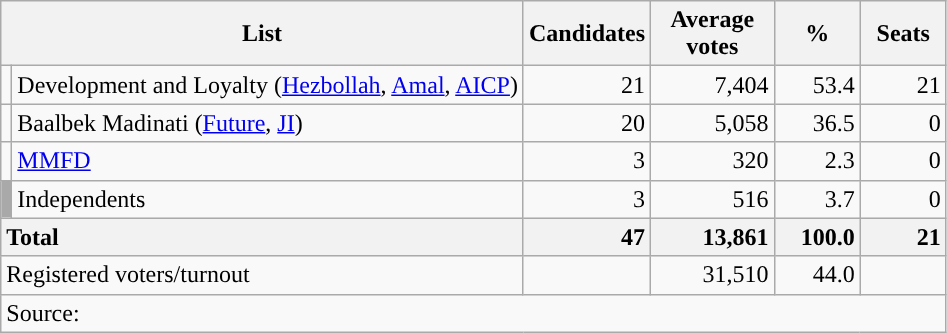<table class="wikitable sortable" style="text-align:right">
<tr>
<th colspan="2" scope="col">List</th>
<th>Candidates</th>
<th scope="col">Average votes</th>
<th scope="col">%</th>
<th scope="col">Seats</th>
</tr>
<tr>
<td rowspan="1" style="background-color:"></td>
<td style="text-align:left;">Development and Loyalty (<a href='#'>Hezbollah</a>, <a href='#'>Amal</a>, <a href='#'>AICP</a>)</td>
<td>21</td>
<td>7,404</td>
<td>53.4</td>
<td>21</td>
</tr>
<tr>
<td rowspan="1" style="background-color:"></td>
<td style="text-align:left;">Baalbek Madinati (<a href='#'>Future</a>, <a href='#'>JI</a>)</td>
<td>20</td>
<td>5,058</td>
<td>36.5</td>
<td>0</td>
</tr>
<tr>
<td rowspan="1" style="background-color:"></td>
<td style="text-align:left;"><a href='#'>MMFD</a></td>
<td>3</td>
<td>320</td>
<td>2.3</td>
<td>0</td>
</tr>
<tr>
<td rowspan="1" style="background-color:darkgrey"></td>
<td style="text-align:left;">Independents</td>
<td>3</td>
<td>516</td>
<td>3.7</td>
<td>0</td>
</tr>
<tr>
<th colspan="2" style="text-align:left;width:200px">Total</th>
<th style="text-align:right;width:50px">47</th>
<th style="text-align:right;width:75px">13,861</th>
<th style="text-align:right;width:50px">100.0</th>
<th style="text-align:right;width:50px">21</th>
</tr>
<tr>
<td colspan="2" style="text-align:left;width:200px">Registered voters/turnout</td>
<td></td>
<td style="text-align:right;width:75px">31,510</td>
<td style="text-align:right;width:50px">44.0</td>
<td style="text-align:right;width:50px"></td>
</tr>
<tr>
<td colspan="6" style="text-align:left;">Source: </td>
</tr>
</table>
